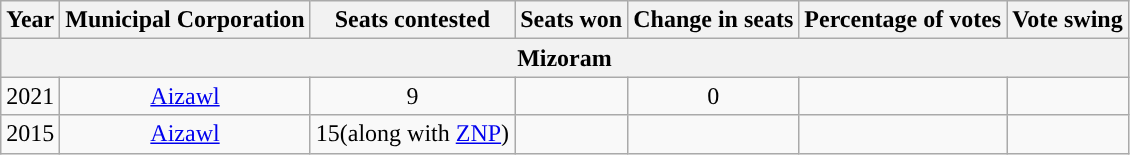<table class="wikitable" style="text-align:center">
<tr>
<th Style="background-color:">Year</th>
<th Style="background-color:">Municipal Corporation</th>
<th Style="background-color:">Seats contested</th>
<th Style="background-color:">Seats won</th>
<th Style="background-color:">Change in seats</th>
<th Style="background-color:">Percentage of votes</th>
<th Style="background-color:">Vote swing</th>
</tr>
<tr>
<th colspan=7>Mizoram</th>
</tr>
<tr>
<td>2021</td>
<td><a href='#'>Aizawl</a></td>
<td>9</td>
<td></td>
<td> 0</td>
<td></td>
<td></td>
</tr>
<tr>
<td>2015</td>
<td><a href='#'>Aizawl</a></td>
<td>15(along with <a href='#'>ZNP</a>)</td>
<td></td>
<td></td>
<td></td>
<td></td>
</tr>
</table>
